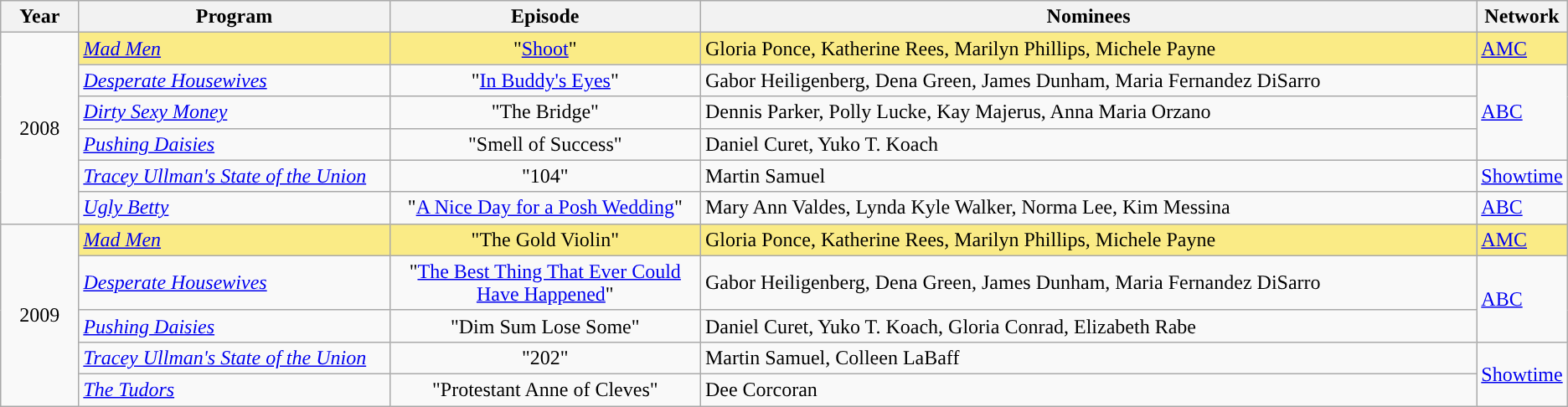<table class="wikitable">
<tr>
<th width="5%">Year</th>
<th width="20%">Program</th>
<th width="20%">Episode</th>
<th width="50%">Nominees</th>
<th width="5%">Network</th>
</tr>
<tr>
<td rowspan="6" style="text-align:center;">2008<br></td>
<td style="background:#FAEB86;"><em><a href='#'>Mad Men</a></em></td>
<td style="background:#FAEB86;" align=center>"<a href='#'>Shoot</a>"</td>
<td style="background:#FAEB86;">Gloria Ponce, Katherine Rees, Marilyn Phillips, Michele Payne</td>
<td style="background:#FAEB86;"><a href='#'>AMC</a></td>
</tr>
<tr>
<td><em><a href='#'>Desperate Housewives</a></em></td>
<td align=center>"<a href='#'>In Buddy's Eyes</a>"</td>
<td>Gabor Heiligenberg, Dena Green, James Dunham, Maria Fernandez DiSarro</td>
<td rowspan=3><a href='#'>ABC</a></td>
</tr>
<tr>
<td><em><a href='#'>Dirty Sexy Money</a></em></td>
<td align=center>"The Bridge"</td>
<td>Dennis Parker, Polly Lucke, Kay Majerus, Anna Maria Orzano</td>
</tr>
<tr>
<td><em><a href='#'>Pushing Daisies</a></em></td>
<td align=center>"Smell of Success"</td>
<td>Daniel Curet, Yuko T. Koach</td>
</tr>
<tr>
<td><em><a href='#'>Tracey Ullman's State of the Union</a></em></td>
<td align=center>"104"</td>
<td>Martin Samuel</td>
<td><a href='#'>Showtime</a></td>
</tr>
<tr>
<td><em><a href='#'>Ugly Betty</a></em></td>
<td align=center>"<a href='#'>A Nice Day for a Posh Wedding</a>"</td>
<td>Mary Ann Valdes, Lynda Kyle Walker, Norma Lee, Kim Messina</td>
<td><a href='#'>ABC</a></td>
</tr>
<tr>
<td rowspan="5" style="text-align:center;">2009<br></td>
<td style="background:#FAEB86;"><em><a href='#'>Mad Men</a></em></td>
<td style="background:#FAEB86;" align=center>"The Gold Violin"</td>
<td style="background:#FAEB86;">Gloria Ponce, Katherine Rees, Marilyn Phillips, Michele Payne</td>
<td style="background:#FAEB86;"><a href='#'>AMC</a></td>
</tr>
<tr>
<td><em><a href='#'>Desperate Housewives</a></em></td>
<td align=center>"<a href='#'>The Best Thing That Ever Could Have Happened</a>"</td>
<td>Gabor Heiligenberg, Dena Green, James Dunham, Maria Fernandez DiSarro</td>
<td rowspan=2><a href='#'>ABC</a></td>
</tr>
<tr>
<td><em><a href='#'>Pushing Daisies</a></em></td>
<td align=center>"Dim Sum Lose Some"</td>
<td>Daniel Curet, Yuko T. Koach, Gloria Conrad, Elizabeth Rabe</td>
</tr>
<tr>
<td><em><a href='#'>Tracey Ullman's State of the Union</a></em></td>
<td align=center>"202"</td>
<td>Martin Samuel, Colleen LaBaff</td>
<td rowspan=2><a href='#'>Showtime</a></td>
</tr>
<tr>
<td><em><a href='#'>The Tudors</a></em></td>
<td align=center>"Protestant Anne of Cleves"</td>
<td>Dee Corcoran</td>
</tr>
</table>
